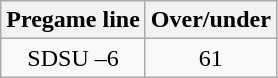<table class="wikitable">
<tr align="center">
<th style=>Pregame line</th>
<th style=>Over/under</th>
</tr>
<tr align="center">
<td>SDSU –6</td>
<td>61</td>
</tr>
</table>
